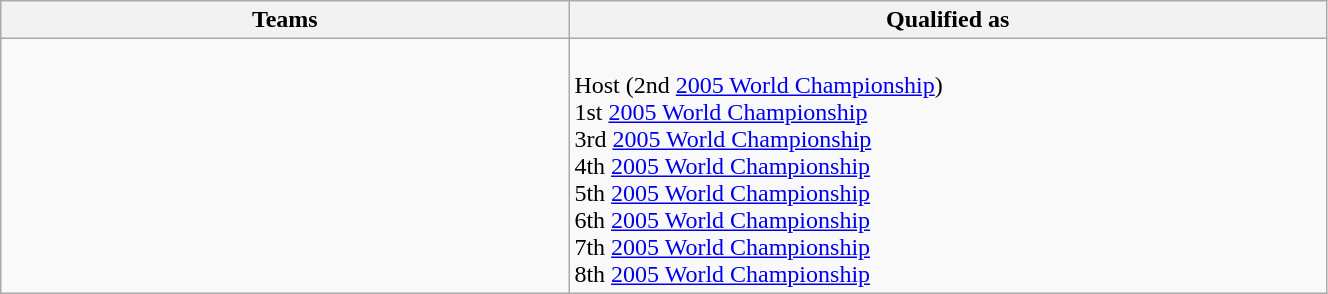<table class=wikitable width=70%>
<tr>
<th width=30%>Teams</th>
<th width=40%>Qualified as</th>
</tr>
<tr>
<td><br><br><br><br><br><br><br><br></td>
<td><br>Host (2nd <a href='#'>2005 World Championship</a>)<br>1st <a href='#'>2005 World Championship</a><br>3rd <a href='#'>2005 World Championship</a><br>4th <a href='#'>2005 World Championship</a><br>5th <a href='#'>2005 World Championship</a><br>6th <a href='#'>2005 World Championship</a><br>7th <a href='#'>2005 World Championship</a><br>8th <a href='#'>2005 World Championship</a></td>
</tr>
</table>
